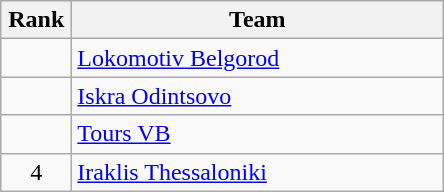<table class="wikitable" style="text-align: center;">
<tr>
<th width=40>Rank</th>
<th width=240>Team</th>
</tr>
<tr>
<td></td>
<td align=left> <a href='#'>Lokomotiv Belgorod</a></td>
</tr>
<tr>
<td></td>
<td align=left> <a href='#'>Iskra Odintsovo</a></td>
</tr>
<tr>
<td></td>
<td align=left> <a href='#'>Tours VB</a></td>
</tr>
<tr>
<td>4</td>
<td align=left> <a href='#'>Iraklis Thessaloniki</a></td>
</tr>
</table>
